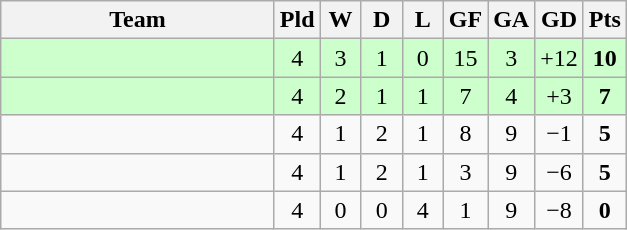<table class="wikitable" style="text-align: center;">
<tr>
<th width=175>Team</th>
<th width=20>Pld</th>
<th width=20>W</th>
<th width=20>D</th>
<th width=20>L</th>
<th width=20>GF</th>
<th width=20>GA</th>
<th width=20>GD</th>
<th width=20>Pts</th>
</tr>
<tr bgcolor=ccffcc>
<td style="text-align:left;"></td>
<td>4</td>
<td>3</td>
<td>1</td>
<td>0</td>
<td>15</td>
<td>3</td>
<td>+12</td>
<td><strong>10</strong></td>
</tr>
<tr bgcolor=ccffcc>
<td style="text-align:left;"></td>
<td>4</td>
<td>2</td>
<td>1</td>
<td>1</td>
<td>7</td>
<td>4</td>
<td>+3</td>
<td><strong>7</strong></td>
</tr>
<tr>
<td style="text-align:left;"></td>
<td>4</td>
<td>1</td>
<td>2</td>
<td>1</td>
<td>8</td>
<td>9</td>
<td>−1</td>
<td><strong>5</strong></td>
</tr>
<tr>
<td style="text-align:left;"></td>
<td>4</td>
<td>1</td>
<td>2</td>
<td>1</td>
<td>3</td>
<td>9</td>
<td>−6</td>
<td><strong>5</strong></td>
</tr>
<tr>
<td style="text-align:left;"></td>
<td>4</td>
<td>0</td>
<td>0</td>
<td>4</td>
<td>1</td>
<td>9</td>
<td>−8</td>
<td><strong>0</strong></td>
</tr>
</table>
